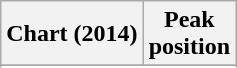<table class="wikitable sortable plainrowheaders" style="text-align:center;">
<tr>
<th scope="col">Chart (2014)</th>
<th scope="col">Peak<br>position</th>
</tr>
<tr>
</tr>
<tr>
</tr>
</table>
